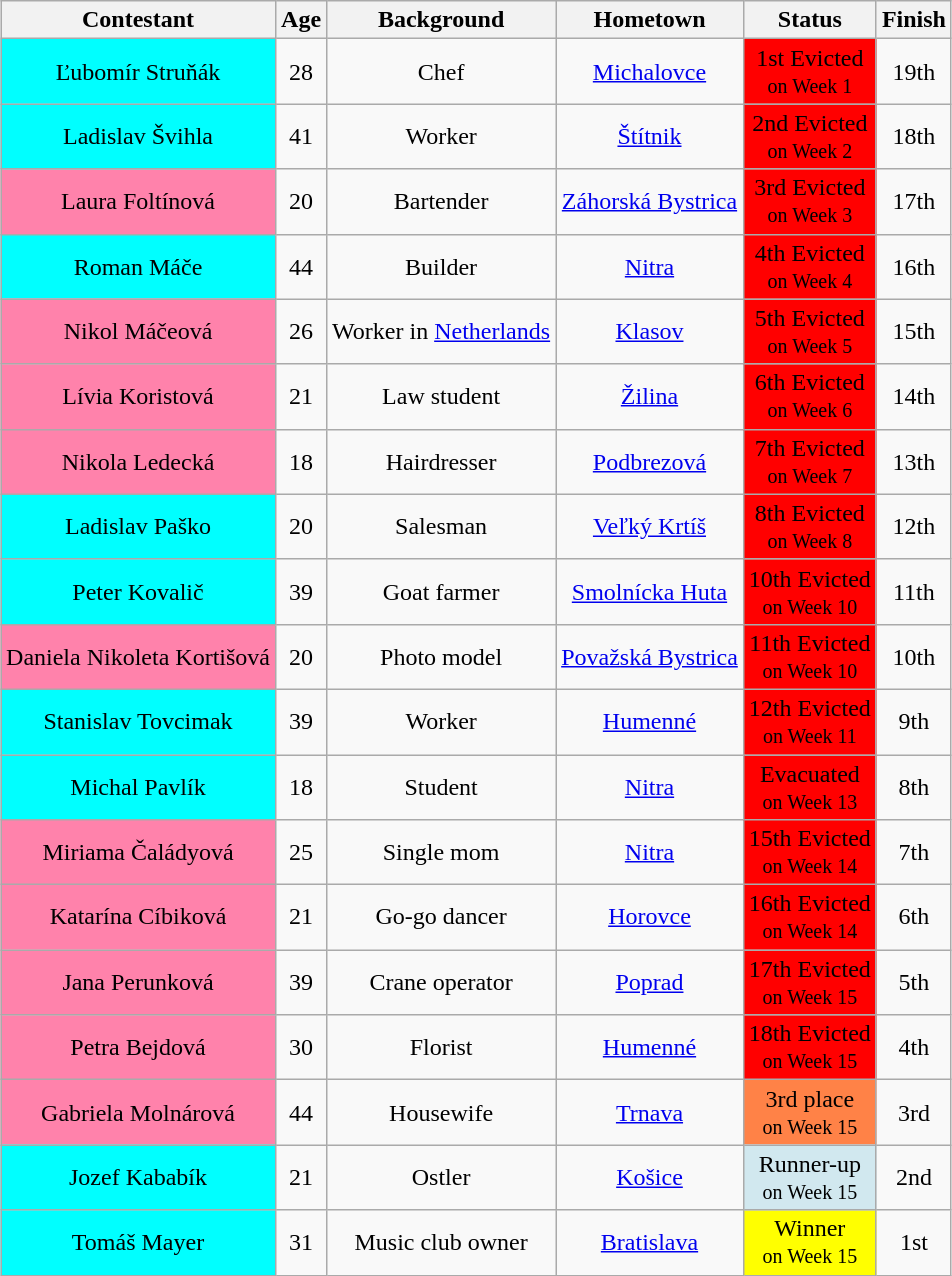<table class="wikitable sortable" style="margin:auto; text-align:center">
<tr>
<th>Contestant</th>
<th>Age</th>
<th>Background</th>
<th>Hometown</th>
<th>Status</th>
<th>Finish</th>
</tr>
<tr>
<td style="background:cyan;" colspan=1>Ľubomír Struňák</td>
<td>28</td>
<td>Chef</td>
<td><a href='#'>Michalovce</a></td>
<td style="background:#ff0000;">1st Evicted<br><small>on Week 1</small></td>
<td>19th</td>
</tr>
<tr>
<td style="background:cyan;" colspan=1>Ladislav Švihla</td>
<td>41</td>
<td>Worker</td>
<td><a href='#'>Štítnik</a></td>
<td style="background:#ff0000;">2nd Evicted<br><small>on Week 2</small></td>
<td>18th</td>
</tr>
<tr>
<td style="background:#FF82AB;" colspan=1>Laura Foltínová</td>
<td>20</td>
<td>Bartender</td>
<td><a href='#'>Záhorská Bystrica</a></td>
<td style="background:#ff0000;">3rd Evicted<br><small>on Week 3</small></td>
<td>17th</td>
</tr>
<tr>
<td style="background:cyan;" colspan=1>Roman Máče</td>
<td>44</td>
<td>Builder</td>
<td><a href='#'>Nitra</a></td>
<td style="background:#ff0000;">4th Evicted<br><small>on Week 4</small></td>
<td>16th</td>
</tr>
<tr>
<td style="background:#FF82AB;" colspan=1>Nikol Máčeová</td>
<td>26</td>
<td>Worker in <a href='#'>Netherlands</a></td>
<td><a href='#'>Klasov</a></td>
<td style="background:#ff0000;">5th Evicted<br><small>on Week 5</small></td>
<td>15th</td>
</tr>
<tr>
<td style="background:#FF82AB;" colspan=1>Lívia Koristová</td>
<td>21</td>
<td>Law student</td>
<td><a href='#'>Žilina</a></td>
<td style="background:#ff0000;">6th Evicted<br><small>on Week 6</small></td>
<td>14th</td>
</tr>
<tr>
<td style="background:#FF82AB;" colspan=1>Nikola Ledecká</td>
<td>18</td>
<td>Hairdresser</td>
<td><a href='#'>Podbrezová</a></td>
<td style="background:#ff0000;">7th Evicted<br><small>on Week 7</small></td>
<td>13th</td>
</tr>
<tr>
<td style="background:cyan;" colspan=1>Ladislav Paško</td>
<td>20</td>
<td>Salesman</td>
<td><a href='#'>Veľký Krtíš</a></td>
<td style="background:#ff0000;">8th Evicted<br><small>on Week 8</small></td>
<td>12th</td>
</tr>
<tr>
<td style="background:cyan;" colspan=1>Peter Kovalič</td>
<td>39</td>
<td>Goat farmer</td>
<td><a href='#'>Smolnícka Huta</a></td>
<td style="background:#ff0000;">10th Evicted<br><small>on Week 10</small></td>
<td>11th</td>
</tr>
<tr>
<td style="background:#FF82AB;" colspan=1>Daniela Nikoleta Kortišová</td>
<td>20</td>
<td>Photo model</td>
<td><a href='#'>Považská Bystrica</a></td>
<td style="background:#ff0000;">11th Evicted<br><small>on Week 10</small></td>
<td>10th</td>
</tr>
<tr>
<td style="background:cyan;" colspan=1>Stanislav Tovcimak</td>
<td>39</td>
<td>Worker</td>
<td><a href='#'>Humenné</a></td>
<td style="background:#ff0000;">12th Evicted<br><small>on Week 11</small></td>
<td>9th</td>
</tr>
<tr>
<td style="background:cyan;" colspan=1>Michal Pavlík</td>
<td>18</td>
<td>Student</td>
<td><a href='#'>Nitra</a></td>
<td style="background:#ff0000;">Evacuated<br><small>on Week 13</small></td>
<td>8th</td>
</tr>
<tr>
<td style="background:#FF82AB;" colspan=1>Miriama Čaládyová</td>
<td>25</td>
<td>Single mom</td>
<td><a href='#'>Nitra</a></td>
<td style="background:#ff0000;">15th Evicted<br><small>on Week 14</small></td>
<td>7th</td>
</tr>
<tr>
<td style="background:#FF82AB;" colspan=1>Katarína Cíbiková</td>
<td>21</td>
<td>Go-go dancer</td>
<td><a href='#'>Horovce</a></td>
<td style="background:#ff0000;">16th Evicted<br><small>on Week 14</small></td>
<td>6th</td>
</tr>
<tr>
<td style="background:#FF82AB;" colspan=1>Jana Perunková</td>
<td>39</td>
<td>Crane operator</td>
<td><a href='#'>Poprad</a></td>
<td style="background:#ff0000;">17th Evicted<br><small>on Week 15</small></td>
<td>5th</td>
</tr>
<tr>
<td style="background:#FF82AB;" colspan=1>Petra Bejdová</td>
<td>30</td>
<td>Florist</td>
<td><a href='#'>Humenné</a></td>
<td style="background:#ff0000;">18th Evicted<br><small>on Week 15</small></td>
<td>4th</td>
</tr>
<tr>
<td style="background:#FF82AB;" colspan=1>Gabriela Molnárová</td>
<td>44</td>
<td>Housewife</td>
<td><a href='#'>Trnava</a></td>
<td style="background:#FF8247;">3rd place<br><small>on Week 15</small></td>
<td>3rd</td>
</tr>
<tr>
<td style="background:cyan;" colspan=1>Jozef Kababík</td>
<td>21</td>
<td>Ostler</td>
<td><a href='#'>Košice</a></td>
<td style="background:#D1E8EF;">Runner-up<br><small>on Week 15</small></td>
<td>2nd</td>
</tr>
<tr>
<td style="background:cyan;" colspan=1>Tomáš Mayer</td>
<td>31</td>
<td>Music club owner</td>
<td><a href='#'>Bratislava</a></td>
<td style="background:yellow;">Winner<br><small>on Week 15</small></td>
<td>1st</td>
</tr>
</table>
